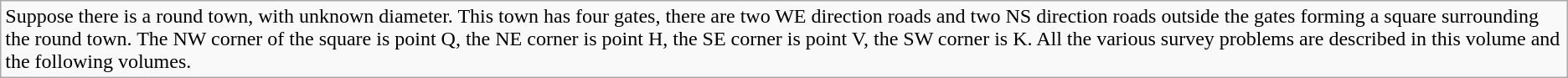<table class="wikitable" border="1">
<tr>
<td>Suppose there is a round town, with unknown diameter. This town has four gates, there are two WE direction roads and two NS direction roads outside the gates forming a square surrounding the round town. The NW corner of the square is point Q, the NE corner is point H, the SE corner is point V, the SW corner is K. All the various survey problems are described in this volume and the following volumes.</td>
</tr>
</table>
